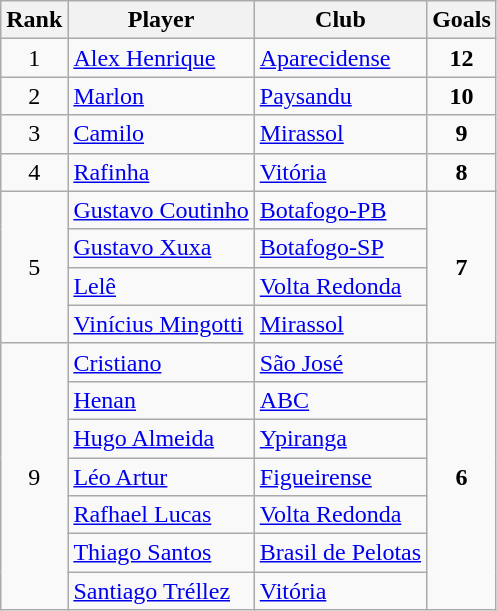<table class=wikitable style="text-align:left">
<tr>
<th>Rank</th>
<th>Player</th>
<th>Club</th>
<th>Goals</th>
</tr>
<tr>
<td style="text-align:center">1</td>
<td> <a href='#'>Alex Henrique</a></td>
<td><a href='#'>Aparecidense</a></td>
<td style="text-align:center"><strong>12</strong></td>
</tr>
<tr>
<td style="text-align:center">2</td>
<td> <a href='#'>Marlon</a></td>
<td><a href='#'>Paysandu</a></td>
<td style="text-align:center"><strong>10</strong></td>
</tr>
<tr>
<td style="text-align:center">3</td>
<td> <a href='#'>Camilo</a></td>
<td><a href='#'>Mirassol</a></td>
<td style="text-align:center"><strong>9</strong></td>
</tr>
<tr>
<td style="text-align:center">4</td>
<td> <a href='#'>Rafinha</a></td>
<td><a href='#'>Vitória</a></td>
<td style="text-align:center"><strong>8</strong></td>
</tr>
<tr>
<td style="text-align:center" rowspan=4>5</td>
<td> <a href='#'>Gustavo Coutinho</a></td>
<td><a href='#'>Botafogo-PB</a></td>
<td style="text-align:center" rowspan=4><strong>7</strong></td>
</tr>
<tr>
<td> <a href='#'>Gustavo Xuxa</a></td>
<td><a href='#'>Botafogo-SP</a></td>
</tr>
<tr>
<td> <a href='#'>Lelê</a></td>
<td><a href='#'>Volta Redonda</a></td>
</tr>
<tr>
<td> <a href='#'>Vinícius Mingotti</a></td>
<td><a href='#'>Mirassol</a></td>
</tr>
<tr>
<td style="text-align:center" rowspan=7>9</td>
<td> <a href='#'>Cristiano</a></td>
<td><a href='#'>São José</a></td>
<td style="text-align:center" rowspan=7><strong>6</strong></td>
</tr>
<tr>
<td> <a href='#'>Henan</a></td>
<td><a href='#'>ABC</a></td>
</tr>
<tr>
<td> <a href='#'>Hugo Almeida</a></td>
<td><a href='#'>Ypiranga</a></td>
</tr>
<tr>
<td> <a href='#'>Léo Artur</a></td>
<td><a href='#'>Figueirense</a></td>
</tr>
<tr>
<td> <a href='#'>Rafhael Lucas</a></td>
<td><a href='#'>Volta Redonda</a></td>
</tr>
<tr>
<td> <a href='#'>Thiago Santos</a></td>
<td><a href='#'>Brasil de Pelotas</a></td>
</tr>
<tr>
<td> <a href='#'>Santiago Tréllez</a></td>
<td><a href='#'>Vitória</a></td>
</tr>
</table>
